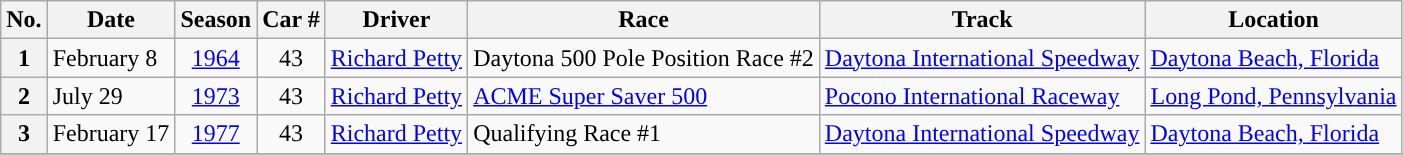<table class="wikitable sortable">
<tr>
<th scope="col">No.</th>
<th scope="col">Date</th>
<th scope="col">Season</th>
<th scope="col">Car #</th>
<th scope="col">Driver</th>
<th scope="col">Race</th>
<th scope="col">Track</th>
<th scope="col">Location</th>
</tr>
<tr>
<th scope="row">1</th>
<td>February 8</td>
<td style="text-align:center;"><a href='#'>1964</a></td>
<td style="text-align:center;">43</td>
<td><a href='#'>Richard Petty</a></td>
<td>Daytona 500 Pole Position Race #2</td>
<td><a href='#'>Daytona International Speedway</a></td>
<td><a href='#'>Daytona Beach, Florida</a></td>
</tr>
<tr>
<th scope="row">2</th>
<td>July 29</td>
<td style="text-align:center;"><a href='#'>1973</a></td>
<td style="text-align:center;">43</td>
<td><a href='#'>Richard Petty</a></td>
<td><a href='#'>ACME Super Saver 500</a></td>
<td><a href='#'>Pocono International Raceway</a></td>
<td><a href='#'>Long Pond, Pennsylvania</a></td>
</tr>
<tr>
<th scope="row">3</th>
<td>February 17</td>
<td style="text-align:center;"><a href='#'>1977</a></td>
<td style="text-align:center;">43</td>
<td><a href='#'>Richard Petty</a></td>
<td>Qualifying Race #1</td>
<td><a href='#'>Daytona International Speedway</a></td>
<td><a href='#'>Daytona Beach, Florida</a></td>
</tr>
<tr>
</tr>
</table>
